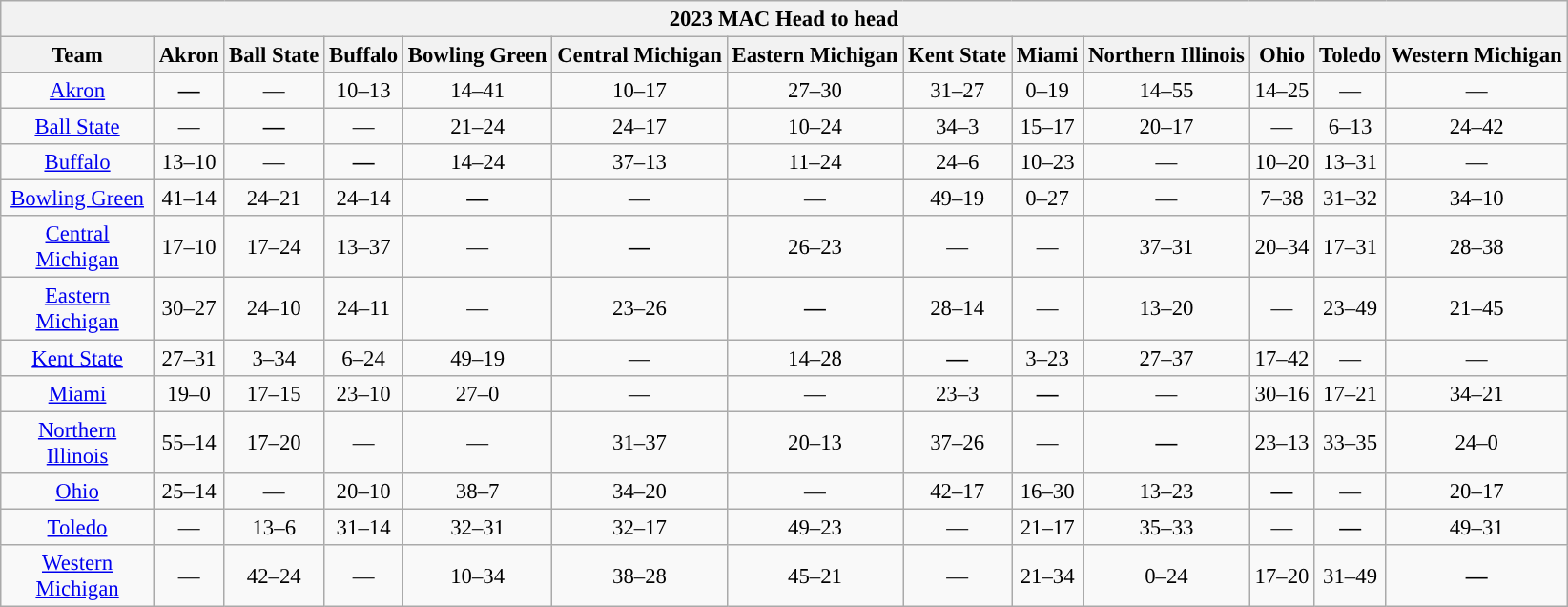<table class="wikitable" style="font-size:95%; text-align:center;">
<tr>
<th colspan=13>2023 MAC Head to head</th>
</tr>
<tr>
<th style="width:100px;">Team</th>
<th>Akron</th>
<th>Ball State</th>
<th>Buffalo</th>
<th>Bowling Green</th>
<th>Central Michigan</th>
<th>Eastern Michigan</th>
<th>Kent State</th>
<th>Miami</th>
<th>Northern Illinois</th>
<th>Ohio</th>
<th>Toledo</th>
<th>Western Michigan</th>
</tr>
<tr>
<td><a href='#'>Akron</a></td>
<td><strong>—</strong></td>
<td>—</td>
<td>10–13</td>
<td>14–41</td>
<td>10–17</td>
<td>27–30</td>
<td>31–27</td>
<td>0–19</td>
<td>14–55</td>
<td>14–25</td>
<td>—</td>
<td>—</td>
</tr>
<tr>
<td><a href='#'>Ball State</a></td>
<td>—</td>
<td><strong>—</strong></td>
<td>—</td>
<td>21–24</td>
<td>24–17</td>
<td>10–24</td>
<td>34–3</td>
<td>15–17</td>
<td>20–17</td>
<td>—</td>
<td>6–13</td>
<td>24–42</td>
</tr>
<tr>
<td><a href='#'>Buffalo</a></td>
<td>13–10</td>
<td>—</td>
<td><strong>—</strong></td>
<td>14–24</td>
<td>37–13</td>
<td>11–24</td>
<td>24–6</td>
<td>10–23</td>
<td>—</td>
<td>10–20</td>
<td>13–31</td>
<td>—</td>
</tr>
<tr>
<td><a href='#'>Bowling Green</a></td>
<td>41–14</td>
<td>24–21</td>
<td>24–14</td>
<td><strong>—</strong></td>
<td>—</td>
<td>—</td>
<td>49–19</td>
<td>0–27</td>
<td>—</td>
<td>7–38</td>
<td>31–32</td>
<td>34–10</td>
</tr>
<tr>
<td><a href='#'>Central Michigan</a></td>
<td>17–10</td>
<td>17–24</td>
<td>13–37</td>
<td>—</td>
<td><strong>—</strong></td>
<td>26–23</td>
<td>—</td>
<td>—</td>
<td>37–31</td>
<td>20–34</td>
<td>17–31</td>
<td>28–38</td>
</tr>
<tr>
<td><a href='#'>Eastern Michigan</a></td>
<td>30–27</td>
<td>24–10</td>
<td>24–11</td>
<td>—</td>
<td>23–26</td>
<td><strong>—</strong></td>
<td>28–14</td>
<td>—</td>
<td>13–20</td>
<td>—</td>
<td>23–49</td>
<td>21–45</td>
</tr>
<tr>
<td><a href='#'>Kent State</a></td>
<td>27–31</td>
<td>3–34</td>
<td>6–24</td>
<td>49–19</td>
<td>—</td>
<td>14–28</td>
<td><strong>—</strong></td>
<td>3–23</td>
<td>27–37</td>
<td>17–42</td>
<td>—</td>
<td>—</td>
</tr>
<tr>
<td><a href='#'>Miami</a></td>
<td>19–0</td>
<td>17–15</td>
<td>23–10</td>
<td>27–0</td>
<td>—</td>
<td>—</td>
<td>23–3</td>
<td><strong>—</strong></td>
<td>—</td>
<td>30–16</td>
<td>17–21</td>
<td>34–21</td>
</tr>
<tr>
<td><a href='#'>Northern Illinois</a></td>
<td>55–14</td>
<td>17–20</td>
<td>—</td>
<td>—</td>
<td>31–37</td>
<td>20–13</td>
<td>37–26</td>
<td>—</td>
<td><strong>—</strong></td>
<td>23–13</td>
<td>33–35</td>
<td>24–0</td>
</tr>
<tr>
<td><a href='#'>Ohio</a></td>
<td>25–14</td>
<td>—</td>
<td>20–10</td>
<td>38–7</td>
<td>34–20</td>
<td>—</td>
<td>42–17</td>
<td>16–30</td>
<td>13–23</td>
<td><strong>—</strong></td>
<td>—</td>
<td>20–17</td>
</tr>
<tr>
<td><a href='#'>Toledo</a></td>
<td>—</td>
<td>13–6</td>
<td>31–14</td>
<td>32–31</td>
<td>32–17</td>
<td>49–23</td>
<td>—</td>
<td>21–17</td>
<td>35–33</td>
<td>—</td>
<td><strong>—</strong></td>
<td>49–31</td>
</tr>
<tr>
<td><a href='#'>Western Michigan</a></td>
<td>—</td>
<td>42–24</td>
<td>—</td>
<td>10–34</td>
<td>38–28</td>
<td>45–21</td>
<td>—</td>
<td>21–34</td>
<td>0–24</td>
<td>17–20</td>
<td>31–49</td>
<td><strong>—</strong></td>
</tr>
</table>
